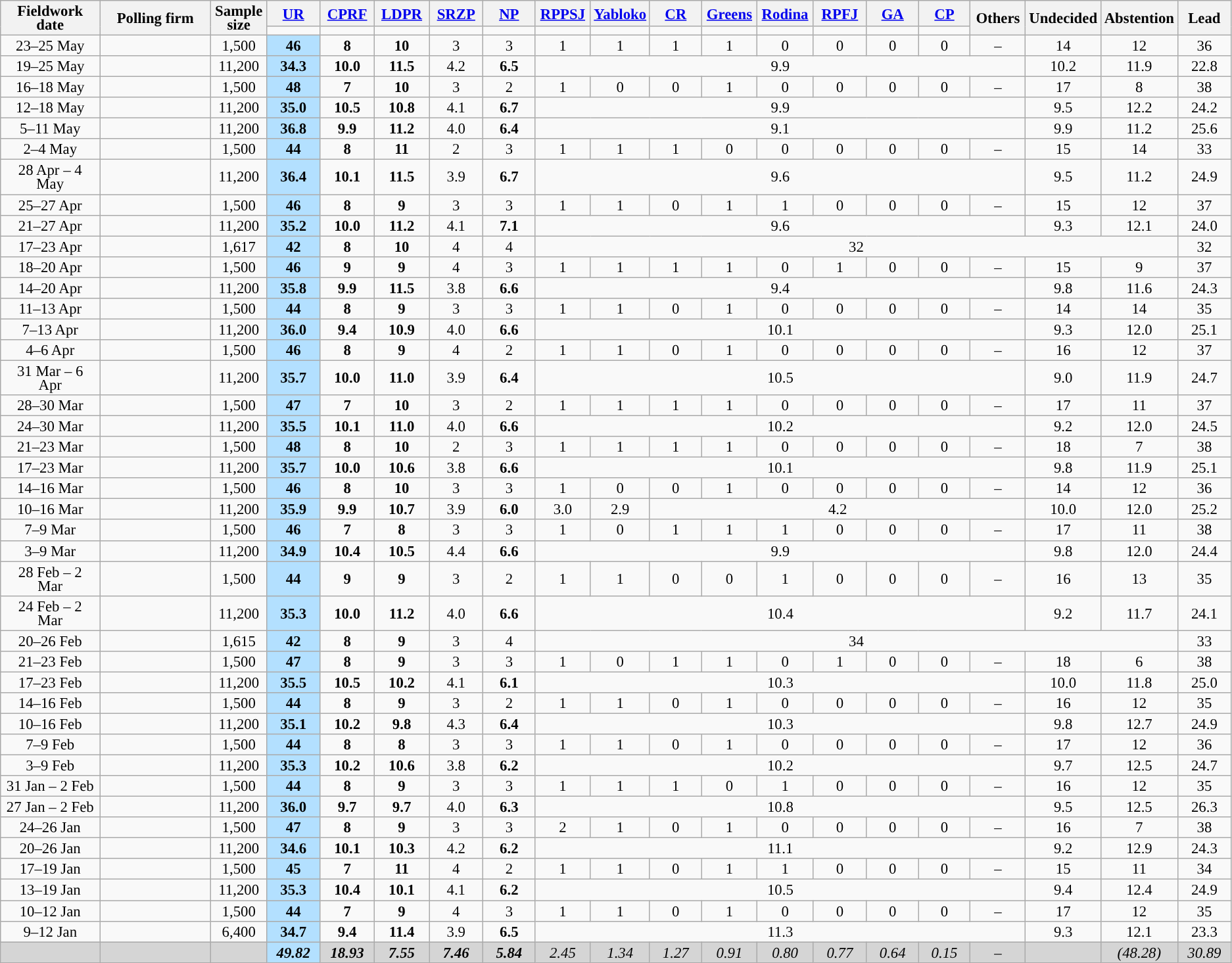<table class=wikitable style="font-size:95%; line-height:14px; text-align:center">
<tr>
<th style=width:100px; rowspan=2>Fieldwork date</th>
<th style=width:120px; rowspan=2>Polling firm</th>
<th style=width:50px; rowspan=2>Sample<br>size</th>
<th style="width:50px;"><a href='#'>UR</a></th>
<th style="width:50px;"><a href='#'>CPRF</a></th>
<th style="width:50px;"><a href='#'>LDPR</a></th>
<th style="width:50px;"><a href='#'>SRZP</a></th>
<th style="width:50px;"><a href='#'>NP</a></th>
<th style="width:50px;"><a href='#'>RPPSJ</a></th>
<th style="width:50px;"><a href='#'>Yabloko</a></th>
<th style="width:50px;"><a href='#'>CR</a></th>
<th style="width:50px;"><a href='#'>Greens</a></th>
<th style="width:50px;"><a href='#'>Rodina</a></th>
<th style="width:50px;"><a href='#'>RPFJ</a></th>
<th style="width:50px;"><a href='#'>GA</a></th>
<th style="width:50px;"><a href='#'>CP</a></th>
<th style="width:50px;" rowspan=2>Others</th>
<th style="width:50px;" rowspan=2>Undecided</th>
<th style="width:50px;" rowspan=2>Abstention</th>
<th style="width:50px;" rowspan="2">Lead</th>
</tr>
<tr>
<td bgcolor=></td>
<td bgcolor=></td>
<td bgcolor=></td>
<td bgcolor=></td>
<td bgcolor=></td>
<td bgcolor=></td>
<td bgcolor=></td>
<td bgcolor=></td>
<td bgcolor=></td>
<td bgcolor=></td>
<td bgcolor=></td>
<td bgcolor=></td>
<td bgcolor=></td>
</tr>
<tr>
<td>23–25 May</td>
<td></td>
<td>1,500</td>
<td style="background:#B3E0FF"><strong>46</strong></td>
<td><strong>8</strong></td>
<td><strong>10</strong></td>
<td>3</td>
<td>3</td>
<td>1</td>
<td>1</td>
<td>1</td>
<td>1</td>
<td>0</td>
<td>0</td>
<td>0</td>
<td>0</td>
<td>–</td>
<td>14</td>
<td>12</td>
<td style="background:">36</td>
</tr>
<tr>
<td>19–25 May</td>
<td></td>
<td>11,200</td>
<td style="background:#B3E0FF"><strong>34.3</strong></td>
<td><strong>10.0</strong></td>
<td><strong>11.5</strong></td>
<td>4.2</td>
<td><strong>6.5</strong></td>
<td colspan=9>9.9</td>
<td>10.2</td>
<td>11.9</td>
<td style="background:">22.8</td>
</tr>
<tr>
<td>16–18 May</td>
<td></td>
<td>1,500</td>
<td style="background:#B3E0FF"><strong>48</strong></td>
<td><strong>7</strong></td>
<td><strong>10</strong></td>
<td>3</td>
<td>2</td>
<td>1</td>
<td>0</td>
<td>0</td>
<td>1</td>
<td>0</td>
<td>0</td>
<td>0</td>
<td>0</td>
<td>–</td>
<td>17</td>
<td>8</td>
<td style="background:">38</td>
</tr>
<tr>
<td>12–18 May</td>
<td></td>
<td>11,200</td>
<td style="background:#B3E0FF"><strong>35.0</strong></td>
<td><strong>10.5</strong></td>
<td><strong>10.8</strong></td>
<td>4.1</td>
<td><strong>6.7</strong></td>
<td colspan=9>9.9</td>
<td>9.5</td>
<td>12.2</td>
<td style="background:">24.2</td>
</tr>
<tr>
<td>5–11 May</td>
<td></td>
<td>11,200</td>
<td style="background:#B3E0FF"><strong>36.8</strong></td>
<td><strong>9.9</strong></td>
<td><strong>11.2</strong></td>
<td>4.0</td>
<td><strong>6.4</strong></td>
<td colspan=9>9.1</td>
<td>9.9</td>
<td>11.2</td>
<td style="background:">25.6</td>
</tr>
<tr>
<td>2–4 May</td>
<td></td>
<td>1,500</td>
<td style="background:#B3E0FF"><strong>44</strong></td>
<td><strong>8</strong></td>
<td><strong>11</strong></td>
<td>2</td>
<td>3</td>
<td>1</td>
<td>1</td>
<td>1</td>
<td>0</td>
<td>0</td>
<td>0</td>
<td>0</td>
<td>0</td>
<td>–</td>
<td>15</td>
<td>14</td>
<td style="background:">33</td>
</tr>
<tr>
<td>28 Apr – 4 May</td>
<td></td>
<td>11,200</td>
<td style="background:#B3E0FF"><strong>36.4</strong></td>
<td><strong>10.1</strong></td>
<td><strong>11.5</strong></td>
<td>3.9</td>
<td><strong>6.7</strong></td>
<td colspan=9>9.6</td>
<td>9.5</td>
<td>11.2</td>
<td style="background:">24.9</td>
</tr>
<tr>
<td>25–27 Apr</td>
<td></td>
<td>1,500</td>
<td style="background:#B3E0FF"><strong>46</strong></td>
<td><strong>8</strong></td>
<td><strong>9</strong></td>
<td>3</td>
<td>3</td>
<td>1</td>
<td>1</td>
<td>0</td>
<td>1</td>
<td>1</td>
<td>0</td>
<td>0</td>
<td>0</td>
<td>–</td>
<td>15</td>
<td>12</td>
<td style="background:">37</td>
</tr>
<tr>
<td>21–27 Apr</td>
<td></td>
<td>11,200</td>
<td style="background:#B3E0FF"><strong>35.2</strong></td>
<td><strong>10.0</strong></td>
<td><strong>11.2</strong></td>
<td>4.1</td>
<td><strong>7.1</strong></td>
<td colspan=9>9.6</td>
<td>9.3</td>
<td>12.1</td>
<td style="background:">24.0</td>
</tr>
<tr>
<td>17–23 Apr</td>
<td></td>
<td>1,617</td>
<td style="background:#B3E0FF"><strong>42</strong></td>
<td><strong>8</strong></td>
<td><strong>10</strong></td>
<td>4</td>
<td>4</td>
<td colspan=11>32</td>
<td style="background:">32</td>
</tr>
<tr>
<td>18–20 Apr</td>
<td></td>
<td>1,500</td>
<td style="background:#B3E0FF"><strong>46</strong></td>
<td><strong>9</strong></td>
<td><strong>9</strong></td>
<td>4</td>
<td>3</td>
<td>1</td>
<td>1</td>
<td>1</td>
<td>1</td>
<td>0</td>
<td>1</td>
<td>0</td>
<td>0</td>
<td>–</td>
<td>15</td>
<td>9</td>
<td style="background:">37</td>
</tr>
<tr>
<td>14–20 Apr</td>
<td></td>
<td>11,200</td>
<td style="background:#B3E0FF"><strong>35.8</strong></td>
<td><strong>9.9</strong></td>
<td><strong>11.5</strong></td>
<td>3.8</td>
<td><strong>6.6</strong></td>
<td colspan=9>9.4</td>
<td>9.8</td>
<td>11.6</td>
<td style="background:">24.3</td>
</tr>
<tr>
<td>11–13 Apr</td>
<td></td>
<td>1,500</td>
<td style="background:#B3E0FF"><strong>44</strong></td>
<td><strong>8</strong></td>
<td><strong>9</strong></td>
<td>3</td>
<td>3</td>
<td>1</td>
<td>1</td>
<td>0</td>
<td>1</td>
<td>0</td>
<td>0</td>
<td>0</td>
<td>0</td>
<td>–</td>
<td>14</td>
<td>14</td>
<td style="background:">35</td>
</tr>
<tr>
<td>7–13 Apr</td>
<td></td>
<td>11,200</td>
<td style="background:#B3E0FF"><strong>36.0</strong></td>
<td><strong>9.4</strong></td>
<td><strong>10.9</strong></td>
<td>4.0</td>
<td><strong>6.6</strong></td>
<td colspan=9>10.1</td>
<td>9.3</td>
<td>12.0</td>
<td style="background:">25.1</td>
</tr>
<tr>
<td>4–6 Apr</td>
<td></td>
<td>1,500</td>
<td style="background:#B3E0FF"><strong>46</strong></td>
<td><strong>8</strong></td>
<td><strong>9</strong></td>
<td>4</td>
<td>2</td>
<td>1</td>
<td>1</td>
<td>0</td>
<td>1</td>
<td>0</td>
<td>0</td>
<td>0</td>
<td>0</td>
<td>–</td>
<td>16</td>
<td>12</td>
<td style="background:">37</td>
</tr>
<tr>
<td>31 Mar – 6 Apr</td>
<td></td>
<td>11,200</td>
<td style="background:#B3E0FF"><strong>35.7</strong></td>
<td><strong>10.0</strong></td>
<td><strong>11.0</strong></td>
<td>3.9</td>
<td><strong>6.4</strong></td>
<td colspan=9>10.5</td>
<td>9.0</td>
<td>11.9</td>
<td style="background:">24.7</td>
</tr>
<tr>
<td>28–30 Mar</td>
<td></td>
<td>1,500</td>
<td style="background:#B3E0FF"><strong>47</strong></td>
<td><strong>7</strong></td>
<td><strong>10</strong></td>
<td>3</td>
<td>2</td>
<td>1</td>
<td>1</td>
<td>1</td>
<td>1</td>
<td>0</td>
<td>0</td>
<td>0</td>
<td>0</td>
<td>–</td>
<td>17</td>
<td>11</td>
<td style="background:">37</td>
</tr>
<tr>
<td>24–30 Mar</td>
<td></td>
<td>11,200</td>
<td style="background:#B3E0FF"><strong>35.5</strong></td>
<td><strong>10.1</strong></td>
<td><strong>11.0</strong></td>
<td>4.0</td>
<td><strong>6.6</strong></td>
<td colspan=9>10.2</td>
<td>9.2</td>
<td>12.0</td>
<td style="background:">24.5</td>
</tr>
<tr>
<td>21–23 Mar</td>
<td></td>
<td>1,500</td>
<td style="background:#B3E0FF"><strong>48</strong></td>
<td><strong>8</strong></td>
<td><strong>10</strong></td>
<td>2</td>
<td>3</td>
<td>1</td>
<td>1</td>
<td>1</td>
<td>1</td>
<td>0</td>
<td>0</td>
<td>0</td>
<td>0</td>
<td>–</td>
<td>18</td>
<td>7</td>
<td style="background:">38</td>
</tr>
<tr>
<td>17–23 Mar</td>
<td></td>
<td>11,200</td>
<td style="background:#B3E0FF"><strong>35.7</strong></td>
<td><strong>10.0</strong></td>
<td><strong>10.6</strong></td>
<td>3.8</td>
<td><strong>6.6</strong></td>
<td colspan=9>10.1</td>
<td>9.8</td>
<td>11.9</td>
<td style="background:">25.1</td>
</tr>
<tr>
<td>14–16 Mar</td>
<td></td>
<td>1,500</td>
<td style="background:#B3E0FF"><strong>46</strong></td>
<td><strong>8</strong></td>
<td><strong>10</strong></td>
<td>3</td>
<td>3</td>
<td>1</td>
<td>0</td>
<td>0</td>
<td>1</td>
<td>0</td>
<td>0</td>
<td>0</td>
<td>0</td>
<td>–</td>
<td>14</td>
<td>12</td>
<td style="background:">36</td>
</tr>
<tr>
<td>10–16 Mar</td>
<td></td>
<td>11,200</td>
<td style="background:#B3E0FF"><strong>35.9</strong></td>
<td><strong>9.9</strong></td>
<td><strong>10.7</strong></td>
<td>3.9</td>
<td><strong>6.0</strong></td>
<td>3.0</td>
<td>2.9</td>
<td colspan=7>4.2</td>
<td>10.0</td>
<td>12.0</td>
<td style="background:">25.2</td>
</tr>
<tr>
<td>7–9 Mar</td>
<td></td>
<td>1,500</td>
<td style="background:#B3E0FF"><strong>46</strong></td>
<td><strong>7</strong></td>
<td><strong>8</strong></td>
<td>3</td>
<td>3</td>
<td>1</td>
<td>0</td>
<td>1</td>
<td>1</td>
<td>1</td>
<td>0</td>
<td>0</td>
<td>0</td>
<td>–</td>
<td>17</td>
<td>11</td>
<td style="background:">38</td>
</tr>
<tr>
<td>3–9 Mar</td>
<td></td>
<td>11,200</td>
<td style="background:#B3E0FF"><strong>34.9</strong></td>
<td><strong>10.4</strong></td>
<td><strong>10.5</strong></td>
<td>4.4</td>
<td><strong>6.6</strong></td>
<td colspan=9>9.9</td>
<td>9.8</td>
<td>12.0</td>
<td style="background:">24.4</td>
</tr>
<tr>
<td>28 Feb – 2 Mar</td>
<td></td>
<td>1,500</td>
<td style="background:#B3E0FF"><strong>44</strong></td>
<td><strong>9</strong></td>
<td><strong>9</strong></td>
<td>3</td>
<td>2</td>
<td>1</td>
<td>1</td>
<td>0</td>
<td>0</td>
<td>1</td>
<td>0</td>
<td>0</td>
<td>0</td>
<td>–</td>
<td>16</td>
<td>13</td>
<td style="background:">35</td>
</tr>
<tr>
<td>24 Feb – 2 Mar</td>
<td></td>
<td>11,200</td>
<td style="background:#B3E0FF"><strong>35.3</strong></td>
<td><strong>10.0</strong></td>
<td><strong>11.2</strong></td>
<td>4.0</td>
<td><strong>6.6</strong></td>
<td colspan=9>10.4</td>
<td>9.2</td>
<td>11.7</td>
<td style="background:">24.1</td>
</tr>
<tr>
<td>20–26 Feb</td>
<td></td>
<td>1,615</td>
<td style="background:#B3E0FF"><strong>42</strong></td>
<td><strong>8</strong></td>
<td><strong>9</strong></td>
<td>3</td>
<td>4</td>
<td colspan=11>34</td>
<td style="background:">33</td>
</tr>
<tr>
<td>21–23 Feb</td>
<td></td>
<td>1,500</td>
<td style="background:#B3E0FF"><strong>47</strong></td>
<td><strong>8</strong></td>
<td><strong>9</strong></td>
<td>3</td>
<td>3</td>
<td>1</td>
<td>0</td>
<td>1</td>
<td>1</td>
<td>0</td>
<td>1</td>
<td>0</td>
<td>0</td>
<td>–</td>
<td>18</td>
<td>6</td>
<td style="background:">38</td>
</tr>
<tr>
<td>17–23 Feb</td>
<td></td>
<td>11,200</td>
<td style="background:#B3E0FF"><strong>35.5</strong></td>
<td><strong>10.5</strong></td>
<td><strong>10.2</strong></td>
<td>4.1</td>
<td><strong>6.1</strong></td>
<td colspan=9>10.3</td>
<td>10.0</td>
<td>11.8</td>
<td style="background:">25.0</td>
</tr>
<tr>
<td>14–16 Feb</td>
<td></td>
<td>1,500</td>
<td style="background:#B3E0FF"><strong>44</strong></td>
<td><strong>8</strong></td>
<td><strong>9</strong></td>
<td>3</td>
<td>2</td>
<td>1</td>
<td>1</td>
<td>0</td>
<td>1</td>
<td>0</td>
<td>0</td>
<td>0</td>
<td>0</td>
<td>–</td>
<td>16</td>
<td>12</td>
<td style="background:">35</td>
</tr>
<tr>
<td>10–16 Feb</td>
<td></td>
<td>11,200</td>
<td style="background:#B3E0FF"><strong>35.1</strong></td>
<td><strong>10.2</strong></td>
<td><strong>9.8</strong></td>
<td>4.3</td>
<td><strong>6.4</strong></td>
<td colspan=9>10.3</td>
<td>9.8</td>
<td>12.7</td>
<td style="background:">24.9</td>
</tr>
<tr>
<td>7–9 Feb</td>
<td></td>
<td>1,500</td>
<td style="background:#B3E0FF"><strong>44</strong></td>
<td><strong>8</strong></td>
<td><strong>8</strong></td>
<td>3</td>
<td>3</td>
<td>1</td>
<td>1</td>
<td>0</td>
<td>1</td>
<td>0</td>
<td>0</td>
<td>0</td>
<td>0</td>
<td>–</td>
<td>17</td>
<td>12</td>
<td style="background:">36</td>
</tr>
<tr>
<td>3–9 Feb</td>
<td></td>
<td>11,200</td>
<td style="background:#B3E0FF"><strong>35.3</strong></td>
<td><strong>10.2</strong></td>
<td><strong>10.6</strong></td>
<td>3.8</td>
<td><strong>6.2</strong></td>
<td colspan=9>10.2</td>
<td>9.7</td>
<td>12.5</td>
<td style="background:">24.7</td>
</tr>
<tr>
<td>31 Jan – 2 Feb</td>
<td></td>
<td>1,500</td>
<td style="background:#B3E0FF"><strong>44</strong></td>
<td><strong>8</strong></td>
<td><strong>9</strong></td>
<td>3</td>
<td>3</td>
<td>1</td>
<td>1</td>
<td>1</td>
<td>0</td>
<td>1</td>
<td>0</td>
<td>0</td>
<td>0</td>
<td>–</td>
<td>16</td>
<td>12</td>
<td style="background:">35</td>
</tr>
<tr>
<td>27 Jan – 2 Feb</td>
<td></td>
<td>11,200</td>
<td style="background:#B3E0FF"><strong>36.0</strong></td>
<td><strong>9.7</strong></td>
<td><strong>9.7</strong></td>
<td>4.0</td>
<td><strong>6.3</strong></td>
<td colspan=9>10.8</td>
<td>9.5</td>
<td>12.5</td>
<td style="background:">26.3</td>
</tr>
<tr>
<td>24–26 Jan</td>
<td></td>
<td>1,500</td>
<td style="background:#B3E0FF"><strong>47</strong></td>
<td><strong>8</strong></td>
<td><strong>9</strong></td>
<td>3</td>
<td>3</td>
<td>2</td>
<td>1</td>
<td>0</td>
<td>1</td>
<td>0</td>
<td>0</td>
<td>0</td>
<td>0</td>
<td>–</td>
<td>16</td>
<td>7</td>
<td style="background:">38</td>
</tr>
<tr>
<td>20–26 Jan</td>
<td></td>
<td>11,200</td>
<td style="background:#B3E0FF"><strong>34.6</strong></td>
<td><strong>10.1</strong></td>
<td><strong>10.3</strong></td>
<td>4.2</td>
<td><strong>6.2</strong></td>
<td colspan=9>11.1</td>
<td>9.2</td>
<td>12.9</td>
<td style="background:">24.3</td>
</tr>
<tr>
<td>17–19 Jan</td>
<td></td>
<td>1,500</td>
<td style="background:#B3E0FF"><strong>45</strong></td>
<td><strong>7</strong></td>
<td><strong>11</strong></td>
<td>4</td>
<td>2</td>
<td>1</td>
<td>1</td>
<td>0</td>
<td>1</td>
<td>1</td>
<td>0</td>
<td>0</td>
<td>0</td>
<td>–</td>
<td>15</td>
<td>11</td>
<td style="background:">34</td>
</tr>
<tr>
<td>13–19 Jan</td>
<td></td>
<td>11,200</td>
<td style="background:#B3E0FF"><strong>35.3</strong></td>
<td><strong>10.4</strong></td>
<td><strong>10.1</strong></td>
<td>4.1</td>
<td><strong>6.2</strong></td>
<td colspan=9>10.5</td>
<td>9.4</td>
<td>12.4</td>
<td style="background:">24.9</td>
</tr>
<tr>
<td>10–12 Jan</td>
<td></td>
<td>1,500</td>
<td style="background:#B3E0FF"><strong>44</strong></td>
<td><strong>7</strong></td>
<td><strong>9</strong></td>
<td>4</td>
<td>3</td>
<td>1</td>
<td>1</td>
<td>0</td>
<td>1</td>
<td>0</td>
<td>0</td>
<td>0</td>
<td>0</td>
<td>–</td>
<td>17</td>
<td>12</td>
<td style="background:">35</td>
</tr>
<tr>
<td>9–12 Jan</td>
<td></td>
<td>6,400</td>
<td style="background:#B3E0FF"><strong>34.7</strong></td>
<td><strong>9.4</strong></td>
<td><strong>11.4</strong></td>
<td>3.9</td>
<td><strong>6.5</strong></td>
<td colspan=9>11.3</td>
<td>9.3</td>
<td>12.1</td>
<td style="background:">23.3</td>
</tr>
<tr style="background:#D5D5D5">
<td></td>
<td></td>
<td></td>
<td style="background:#B3E0FF"><strong><em>49.82</em></strong></td>
<td><strong><em>18.93</em></strong></td>
<td><strong><em>7.55</em></strong></td>
<td><strong><em>7.46</em></strong></td>
<td><strong><em>5.84</em></strong></td>
<td><em>2.45</em></td>
<td><em>1.34</em></td>
<td><em>1.27</em></td>
<td><em>0.91</em></td>
<td><em>0.80</em></td>
<td><em>0.77</em></td>
<td><em>0.64</em></td>
<td><em>0.15</em></td>
<td>–</td>
<td></td>
<td><em>(48.28)</em></td>
<td style="background:"><em>30.89</em></td>
</tr>
</table>
